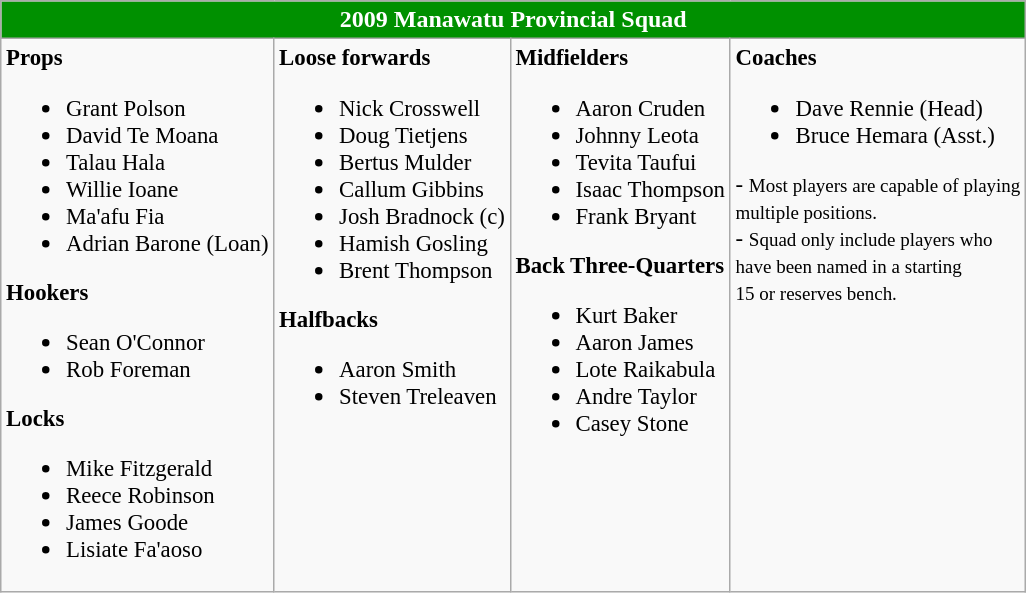<table class="wikitable collapsible nowraplinks" style="text-align: left;">
<tr>
<th colspan="4" style="background-color: #009000;color:#ffffff;text-align:center;">2009 Manawatu Provincial Squad</th>
</tr>
<tr>
<td style="font-size: 95%;" valign="top"><strong>Props</strong><br><ul><li>Grant Polson</li><li>David Te Moana</li><li>Talau Hala</li><li>Willie Ioane</li><li>Ma'afu Fia</li><li>Adrian Barone (Loan)</li></ul><strong>Hookers</strong><ul><li>Sean O'Connor</li><li>Rob Foreman</li></ul><strong>Locks</strong><ul><li>Mike Fitzgerald</li><li>Reece Robinson</li><li>James Goode</li><li>Lisiate Fa'aoso</li></ul></td>
<td style="font-size: 95%;" valign="top"><strong>Loose forwards</strong><br><ul><li>Nick Crosswell</li><li>Doug Tietjens</li><li>Bertus Mulder</li><li>Callum Gibbins</li><li>Josh Bradnock (c)</li><li>Hamish Gosling</li><li>Brent Thompson</li></ul><strong>Halfbacks</strong><ul><li>Aaron Smith</li><li>Steven Treleaven</li></ul></td>
<td style="font-size: 95%;" valign="top"><strong>Midfielders</strong><br><ul><li>Aaron Cruden</li><li>Johnny Leota</li><li>Tevita Taufui</li><li>Isaac Thompson</li><li>Frank Bryant</li></ul><strong>Back Three-Quarters</strong><ul><li>Kurt Baker</li><li>Aaron James</li><li>Lote Raikabula</li><li>Andre Taylor</li><li>Casey Stone</li></ul></td>
<td style="font-size: 95%;" valign="top"><strong>Coaches</strong><br><ul><li>Dave Rennie (Head)</li><li>Bruce Hemara (Asst.)</li></ul>- <small>Most players are capable of playing<br> multiple positions.</small><br>- <small>Squad only include players who<br> have been named in a starting <br>15 or reserves bench.</small></td>
</tr>
</table>
